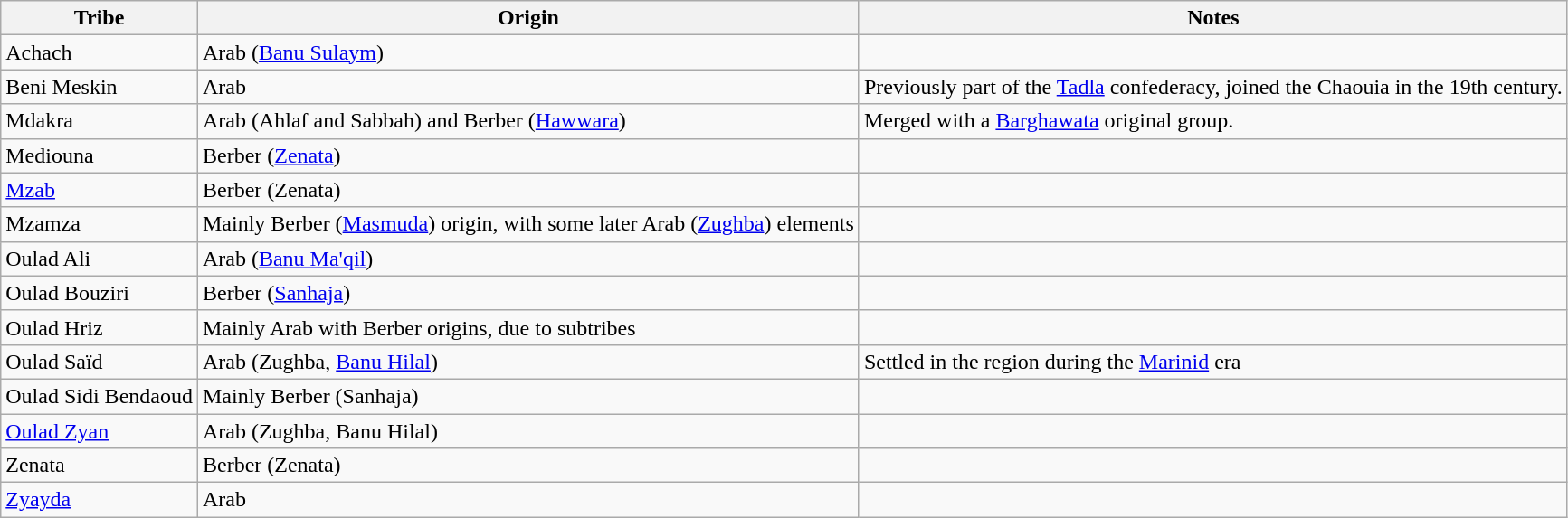<table class="wikitable">
<tr>
<th>Tribe</th>
<th>Origin</th>
<th>Notes</th>
</tr>
<tr>
<td>Achach</td>
<td>Arab (<a href='#'>Banu Sulaym</a>)</td>
<td></td>
</tr>
<tr>
<td>Beni Meskin</td>
<td>Arab</td>
<td>Previously part of the <a href='#'>Tadla</a> confederacy, joined the Chaouia in the 19th century.</td>
</tr>
<tr>
<td>Mdakra</td>
<td>Arab (Ahlaf and Sabbah) and Berber (<a href='#'>Hawwara</a>)</td>
<td>Merged with a <a href='#'>Barghawata</a> original group.</td>
</tr>
<tr>
<td>Mediouna</td>
<td>Berber (<a href='#'>Zenata</a>)</td>
<td></td>
</tr>
<tr>
<td><a href='#'>Mzab</a></td>
<td>Berber (Zenata)</td>
<td></td>
</tr>
<tr>
<td>Mzamza</td>
<td>Mainly Berber (<a href='#'>Masmuda</a>) origin, with some later Arab (<a href='#'>Zughba</a>) elements</td>
<td></td>
</tr>
<tr>
<td>Oulad Ali</td>
<td>Arab (<a href='#'>Banu Ma'qil</a>)</td>
<td></td>
</tr>
<tr>
<td>Oulad Bouziri</td>
<td>Berber (<a href='#'>Sanhaja</a>)</td>
<td></td>
</tr>
<tr>
<td>Oulad Hriz</td>
<td>Mainly Arab with Berber origins, due to  subtribes</td>
<td></td>
</tr>
<tr>
<td>Oulad Saïd</td>
<td>Arab (Zughba, <a href='#'>Banu Hilal</a>)</td>
<td>Settled in the region during the <a href='#'>Marinid</a> era</td>
</tr>
<tr>
<td>Oulad Sidi Bendaoud</td>
<td>Mainly Berber (Sanhaja)</td>
<td></td>
</tr>
<tr>
<td><a href='#'>Oulad Zyan</a></td>
<td>Arab (Zughba, Banu Hilal)</td>
<td></td>
</tr>
<tr>
<td>Zenata</td>
<td>Berber (Zenata)</td>
<td></td>
</tr>
<tr>
<td><a href='#'>Zyayda</a></td>
<td>Arab</td>
<td></td>
</tr>
</table>
